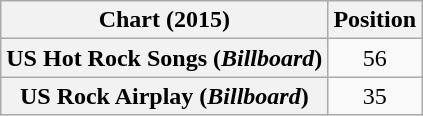<table class="wikitable sortable plainrowheaders" style="text-align:center">
<tr>
<th>Chart (2015)</th>
<th>Position</th>
</tr>
<tr>
<th scope="row">US Hot Rock Songs (<em>Billboard</em>)</th>
<td>56</td>
</tr>
<tr>
<th scope="row">US Rock Airplay (<em>Billboard</em>)</th>
<td>35</td>
</tr>
</table>
